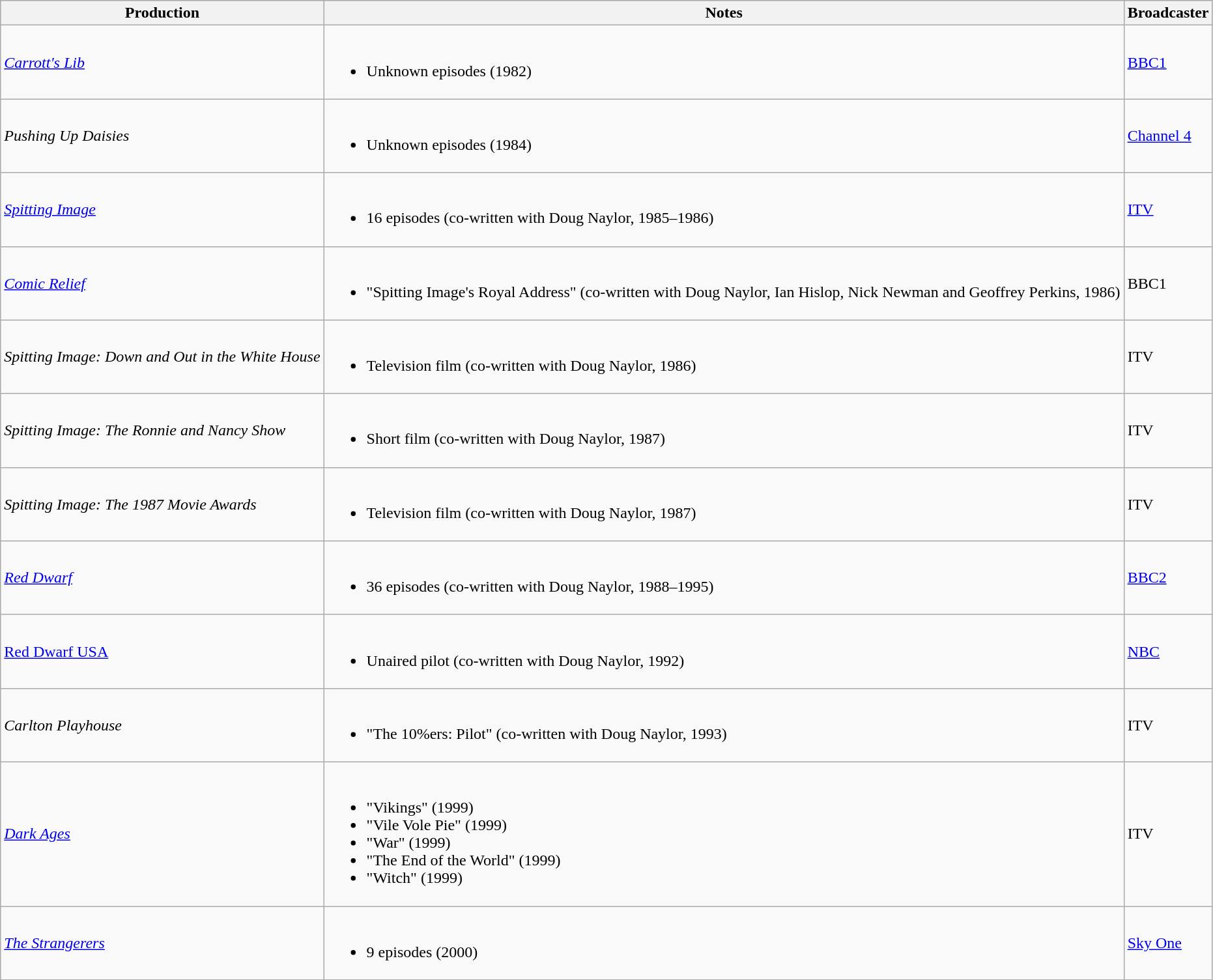<table class="wikitable">
<tr style="background:#ccc; text-align:center;">
<th>Production</th>
<th>Notes</th>
<th>Broadcaster</th>
</tr>
<tr>
<td><em><a href='#'>Carrott's Lib</a></em></td>
<td><br><ul><li>Unknown episodes (1982)</li></ul></td>
<td><a href='#'>BBC1</a></td>
</tr>
<tr>
<td><em>Pushing Up Daisies</em></td>
<td><br><ul><li>Unknown episodes (1984)</li></ul></td>
<td><a href='#'>Channel 4</a></td>
</tr>
<tr>
<td><em><a href='#'>Spitting Image</a></em></td>
<td><br><ul><li>16 episodes (co-written with Doug Naylor, 1985–1986)</li></ul></td>
<td><a href='#'>ITV</a></td>
</tr>
<tr>
<td><em><a href='#'>Comic Relief</a></em></td>
<td><br><ul><li>"Spitting Image's Royal Address" (co-written with Doug Naylor, Ian Hislop, Nick Newman and Geoffrey Perkins, 1986)</li></ul></td>
<td>BBC1</td>
</tr>
<tr>
<td><em>Spitting Image: Down and Out in the White House</em></td>
<td><br><ul><li>Television film (co-written with Doug Naylor, 1986)</li></ul></td>
<td>ITV</td>
</tr>
<tr>
<td><em>Spitting Image: The Ronnie and Nancy Show</em></td>
<td><br><ul><li>Short film (co-written with Doug Naylor, 1987)</li></ul></td>
<td>ITV</td>
</tr>
<tr>
<td><em>Spitting Image: The 1987 Movie Awards</em></td>
<td><br><ul><li>Television film (co-written with Doug Naylor, 1987)</li></ul></td>
<td>ITV</td>
</tr>
<tr>
<td><em><a href='#'>Red Dwarf</a></em></td>
<td><br><ul><li>36 episodes (co-written with Doug Naylor, 1988–1995)</li></ul></td>
<td><a href='#'>BBC2</a></td>
</tr>
<tr>
<td><a href='#'>Red Dwarf USA</a></td>
<td><br><ul><li>Unaired pilot (co-written with Doug Naylor, 1992)</li></ul></td>
<td><a href='#'>NBC</a></td>
</tr>
<tr>
<td><em>Carlton Playhouse</em></td>
<td><br><ul><li>"The 10%ers: Pilot" (co-written with Doug Naylor, 1993)</li></ul></td>
<td>ITV</td>
</tr>
<tr>
<td><em><a href='#'>Dark Ages</a></em></td>
<td><br><ul><li>"Vikings" (1999)</li><li>"Vile Vole Pie" (1999)</li><li>"War" (1999)</li><li>"The End of the World" (1999)</li><li>"Witch" (1999)</li></ul></td>
<td>ITV</td>
</tr>
<tr>
<td><em><a href='#'>The Strangerers</a></em></td>
<td><br><ul><li>9 episodes (2000)</li></ul></td>
<td><a href='#'>Sky One</a></td>
</tr>
</table>
